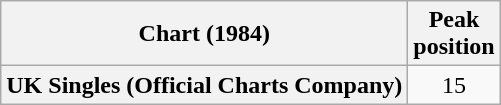<table class="wikitable sortable plainrowheaders" style="text-align:center">
<tr>
<th align="center">Chart (1984)</th>
<th align="center">Peak<br>position</th>
</tr>
<tr>
<th scope="row">UK Singles (Official Charts Company)</th>
<td>15</td>
</tr>
</table>
